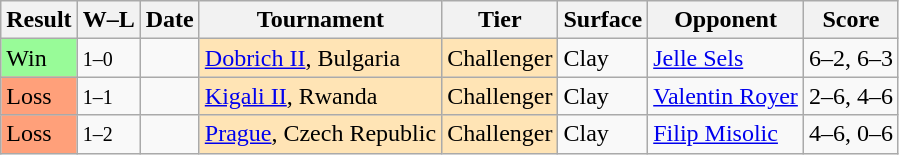<table class="sortable wikitable">
<tr>
<th>Result</th>
<th class="unsortable">W–L</th>
<th>Date</th>
<th>Tournament</th>
<th>Tier</th>
<th>Surface</th>
<th>Opponent</th>
<th class="unsortable">Score</th>
</tr>
<tr>
<td bgcolor=98fb98>Win</td>
<td><small>1–0</small></td>
<td><a href='#'></a></td>
<td style="background:moccasin;"><a href='#'>Dobrich II</a>, Bulgaria</td>
<td style="background:moccasin;">Challenger</td>
<td>Clay</td>
<td> <a href='#'>Jelle Sels</a></td>
<td>6–2, 6–3</td>
</tr>
<tr>
<td bgcolor=ffa07a>Loss</td>
<td><small>1–1</small></td>
<td><a href='#'></a></td>
<td style="background:moccasin;"><a href='#'>Kigali II</a>, Rwanda</td>
<td style="background:moccasin;">Challenger</td>
<td>Clay</td>
<td> <a href='#'>Valentin Royer</a></td>
<td>2–6, 4–6</td>
</tr>
<tr>
<td bgcolor=ffa07a>Loss</td>
<td><small>1–2</small></td>
<td><a href='#'></a></td>
<td style="background:moccasin;"><a href='#'>Prague</a>, Czech Republic</td>
<td style="background:moccasin;">Challenger</td>
<td>Clay</td>
<td> <a href='#'>Filip Misolic</a></td>
<td>4–6, 0–6</td>
</tr>
</table>
